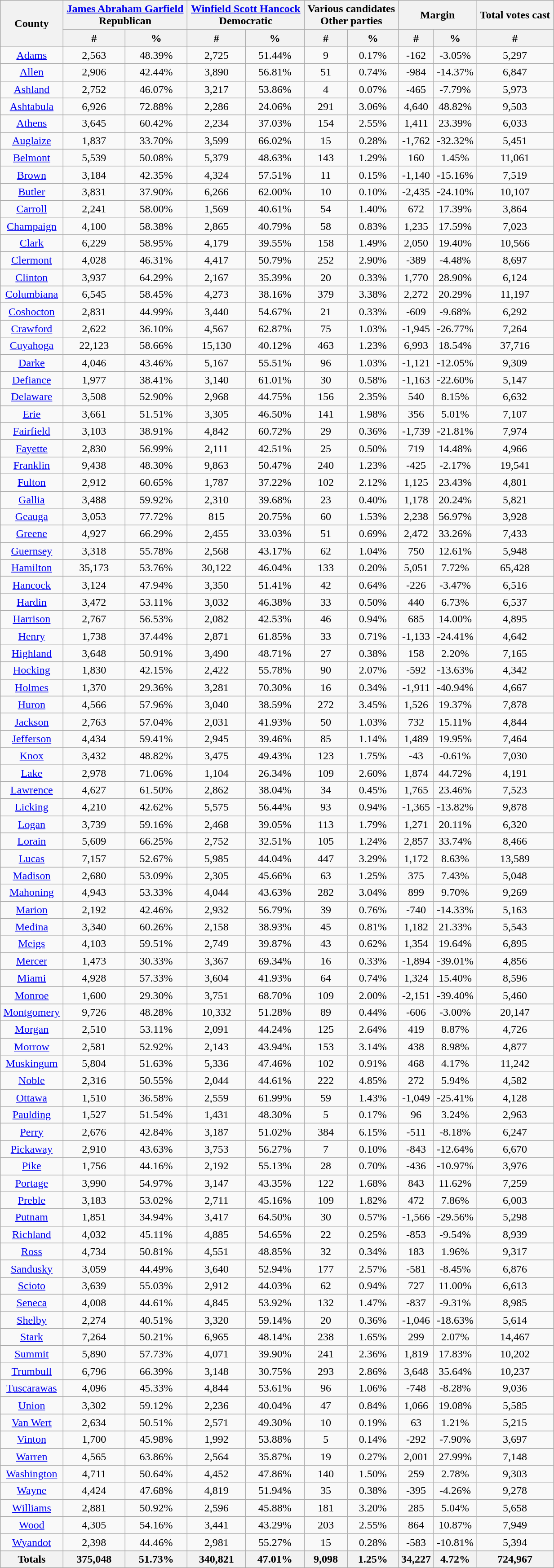<table width="65%"  class="wikitable sortable" style="text-align:center">
<tr>
<th style="text-align:center;" rowspan="2">County</th>
<th style="text-align:center;" colspan="2"><a href='#'>James Abraham Garfield</a><br>Republican</th>
<th style="text-align:center;" colspan="2"><a href='#'>Winfield Scott Hancock</a><br>Democratic</th>
<th style="text-align:center;" colspan="2">Various candidates<br>Other parties</th>
<th style="text-align:center;" colspan="2">Margin</th>
<th style="text-align:center;" colspan="1">Total votes cast</th>
</tr>
<tr>
<th style="text-align:center;" data-sort-type="number">#</th>
<th style="text-align:center;" data-sort-type="number">%</th>
<th style="text-align:center;" data-sort-type="number">#</th>
<th style="text-align:center;" data-sort-type="number">%</th>
<th style="text-align:center;" data-sort-type="number">#</th>
<th style="text-align:center;" data-sort-type="number">%</th>
<th style="text-align:center;" data-sort-type="number">#</th>
<th style="text-align:center;" data-sort-type="number">%</th>
<th style="text-align:center;" data-sort-type="number">#</th>
</tr>
<tr>
<td><a href='#'>Adams</a></td>
<td>2,563</td>
<td>48.39%</td>
<td>2,725</td>
<td>51.44%</td>
<td>9</td>
<td>0.17%</td>
<td>-162</td>
<td>-3.05%</td>
<td>5,297</td>
</tr>
<tr style="text-align:center;">
<td><a href='#'>Allen</a></td>
<td>2,906</td>
<td>42.44%</td>
<td>3,890</td>
<td>56.81%</td>
<td>51</td>
<td>0.74%</td>
<td>-984</td>
<td>-14.37%</td>
<td>6,847</td>
</tr>
<tr style="text-align:center;">
<td><a href='#'>Ashland</a></td>
<td>2,752</td>
<td>46.07%</td>
<td>3,217</td>
<td>53.86%</td>
<td>4</td>
<td>0.07%</td>
<td>-465</td>
<td>-7.79%</td>
<td>5,973</td>
</tr>
<tr style="text-align:center;">
<td><a href='#'>Ashtabula</a></td>
<td>6,926</td>
<td>72.88%</td>
<td>2,286</td>
<td>24.06%</td>
<td>291</td>
<td>3.06%</td>
<td>4,640</td>
<td>48.82%</td>
<td>9,503</td>
</tr>
<tr style="text-align:center;">
<td><a href='#'>Athens</a></td>
<td>3,645</td>
<td>60.42%</td>
<td>2,234</td>
<td>37.03%</td>
<td>154</td>
<td>2.55%</td>
<td>1,411</td>
<td>23.39%</td>
<td>6,033</td>
</tr>
<tr style="text-align:center;">
<td><a href='#'>Auglaize</a></td>
<td>1,837</td>
<td>33.70%</td>
<td>3,599</td>
<td>66.02%</td>
<td>15</td>
<td>0.28%</td>
<td>-1,762</td>
<td>-32.32%</td>
<td>5,451</td>
</tr>
<tr style="text-align:center;">
<td><a href='#'>Belmont</a></td>
<td>5,539</td>
<td>50.08%</td>
<td>5,379</td>
<td>48.63%</td>
<td>143</td>
<td>1.29%</td>
<td>160</td>
<td>1.45%</td>
<td>11,061</td>
</tr>
<tr style="text-align:center;">
<td><a href='#'>Brown</a></td>
<td>3,184</td>
<td>42.35%</td>
<td>4,324</td>
<td>57.51%</td>
<td>11</td>
<td>0.15%</td>
<td>-1,140</td>
<td>-15.16%</td>
<td>7,519</td>
</tr>
<tr style="text-align:center;">
<td><a href='#'>Butler</a></td>
<td>3,831</td>
<td>37.90%</td>
<td>6,266</td>
<td>62.00%</td>
<td>10</td>
<td>0.10%</td>
<td>-2,435</td>
<td>-24.10%</td>
<td>10,107</td>
</tr>
<tr style="text-align:center;">
<td><a href='#'>Carroll</a></td>
<td>2,241</td>
<td>58.00%</td>
<td>1,569</td>
<td>40.61%</td>
<td>54</td>
<td>1.40%</td>
<td>672</td>
<td>17.39%</td>
<td>3,864</td>
</tr>
<tr style="text-align:center;">
<td><a href='#'>Champaign</a></td>
<td>4,100</td>
<td>58.38%</td>
<td>2,865</td>
<td>40.79%</td>
<td>58</td>
<td>0.83%</td>
<td>1,235</td>
<td>17.59%</td>
<td>7,023</td>
</tr>
<tr style="text-align:center;">
<td><a href='#'>Clark</a></td>
<td>6,229</td>
<td>58.95%</td>
<td>4,179</td>
<td>39.55%</td>
<td>158</td>
<td>1.49%</td>
<td>2,050</td>
<td>19.40%</td>
<td>10,566</td>
</tr>
<tr style="text-align:center;">
<td><a href='#'>Clermont</a></td>
<td>4,028</td>
<td>46.31%</td>
<td>4,417</td>
<td>50.79%</td>
<td>252</td>
<td>2.90%</td>
<td>-389</td>
<td>-4.48%</td>
<td>8,697</td>
</tr>
<tr style="text-align:center;">
<td><a href='#'>Clinton</a></td>
<td>3,937</td>
<td>64.29%</td>
<td>2,167</td>
<td>35.39%</td>
<td>20</td>
<td>0.33%</td>
<td>1,770</td>
<td>28.90%</td>
<td>6,124</td>
</tr>
<tr style="text-align:center;">
<td><a href='#'>Columbiana</a></td>
<td>6,545</td>
<td>58.45%</td>
<td>4,273</td>
<td>38.16%</td>
<td>379</td>
<td>3.38%</td>
<td>2,272</td>
<td>20.29%</td>
<td>11,197</td>
</tr>
<tr style="text-align:center;">
<td><a href='#'>Coshocton</a></td>
<td>2,831</td>
<td>44.99%</td>
<td>3,440</td>
<td>54.67%</td>
<td>21</td>
<td>0.33%</td>
<td>-609</td>
<td>-9.68%</td>
<td>6,292</td>
</tr>
<tr style="text-align:center;">
<td><a href='#'>Crawford</a></td>
<td>2,622</td>
<td>36.10%</td>
<td>4,567</td>
<td>62.87%</td>
<td>75</td>
<td>1.03%</td>
<td>-1,945</td>
<td>-26.77%</td>
<td>7,264</td>
</tr>
<tr style="text-align:center;">
<td><a href='#'>Cuyahoga</a></td>
<td>22,123</td>
<td>58.66%</td>
<td>15,130</td>
<td>40.12%</td>
<td>463</td>
<td>1.23%</td>
<td>6,993</td>
<td>18.54%</td>
<td>37,716</td>
</tr>
<tr style="text-align:center;">
<td><a href='#'>Darke</a></td>
<td>4,046</td>
<td>43.46%</td>
<td>5,167</td>
<td>55.51%</td>
<td>96</td>
<td>1.03%</td>
<td>-1,121</td>
<td>-12.05%</td>
<td>9,309</td>
</tr>
<tr style="text-align:center;">
<td><a href='#'>Defiance</a></td>
<td>1,977</td>
<td>38.41%</td>
<td>3,140</td>
<td>61.01%</td>
<td>30</td>
<td>0.58%</td>
<td>-1,163</td>
<td>-22.60%</td>
<td>5,147</td>
</tr>
<tr style="text-align:center;">
<td><a href='#'>Delaware</a></td>
<td>3,508</td>
<td>52.90%</td>
<td>2,968</td>
<td>44.75%</td>
<td>156</td>
<td>2.35%</td>
<td>540</td>
<td>8.15%</td>
<td>6,632</td>
</tr>
<tr style="text-align:center;">
<td><a href='#'>Erie</a></td>
<td>3,661</td>
<td>51.51%</td>
<td>3,305</td>
<td>46.50%</td>
<td>141</td>
<td>1.98%</td>
<td>356</td>
<td>5.01%</td>
<td>7,107</td>
</tr>
<tr style="text-align:center;">
<td><a href='#'>Fairfield</a></td>
<td>3,103</td>
<td>38.91%</td>
<td>4,842</td>
<td>60.72%</td>
<td>29</td>
<td>0.36%</td>
<td>-1,739</td>
<td>-21.81%</td>
<td>7,974</td>
</tr>
<tr style="text-align:center;">
<td><a href='#'>Fayette</a></td>
<td>2,830</td>
<td>56.99%</td>
<td>2,111</td>
<td>42.51%</td>
<td>25</td>
<td>0.50%</td>
<td>719</td>
<td>14.48%</td>
<td>4,966</td>
</tr>
<tr style="text-align:center;">
<td><a href='#'>Franklin</a></td>
<td>9,438</td>
<td>48.30%</td>
<td>9,863</td>
<td>50.47%</td>
<td>240</td>
<td>1.23%</td>
<td>-425</td>
<td>-2.17%</td>
<td>19,541</td>
</tr>
<tr style="text-align:center;">
<td><a href='#'>Fulton</a></td>
<td>2,912</td>
<td>60.65%</td>
<td>1,787</td>
<td>37.22%</td>
<td>102</td>
<td>2.12%</td>
<td>1,125</td>
<td>23.43%</td>
<td>4,801</td>
</tr>
<tr style="text-align:center;">
<td><a href='#'>Gallia</a></td>
<td>3,488</td>
<td>59.92%</td>
<td>2,310</td>
<td>39.68%</td>
<td>23</td>
<td>0.40%</td>
<td>1,178</td>
<td>20.24%</td>
<td>5,821</td>
</tr>
<tr style="text-align:center;">
<td><a href='#'>Geauga</a></td>
<td>3,053</td>
<td>77.72%</td>
<td>815</td>
<td>20.75%</td>
<td>60</td>
<td>1.53%</td>
<td>2,238</td>
<td>56.97%</td>
<td>3,928</td>
</tr>
<tr style="text-align:center;">
<td><a href='#'>Greene</a></td>
<td>4,927</td>
<td>66.29%</td>
<td>2,455</td>
<td>33.03%</td>
<td>51</td>
<td>0.69%</td>
<td>2,472</td>
<td>33.26%</td>
<td>7,433</td>
</tr>
<tr style="text-align:center;">
<td><a href='#'>Guernsey</a></td>
<td>3,318</td>
<td>55.78%</td>
<td>2,568</td>
<td>43.17%</td>
<td>62</td>
<td>1.04%</td>
<td>750</td>
<td>12.61%</td>
<td>5,948</td>
</tr>
<tr style="text-align:center;">
<td><a href='#'>Hamilton</a></td>
<td>35,173</td>
<td>53.76%</td>
<td>30,122</td>
<td>46.04%</td>
<td>133</td>
<td>0.20%</td>
<td>5,051</td>
<td>7.72%</td>
<td>65,428</td>
</tr>
<tr style="text-align:center;">
<td><a href='#'>Hancock</a></td>
<td>3,124</td>
<td>47.94%</td>
<td>3,350</td>
<td>51.41%</td>
<td>42</td>
<td>0.64%</td>
<td>-226</td>
<td>-3.47%</td>
<td>6,516</td>
</tr>
<tr style="text-align:center;">
<td><a href='#'>Hardin</a></td>
<td>3,472</td>
<td>53.11%</td>
<td>3,032</td>
<td>46.38%</td>
<td>33</td>
<td>0.50%</td>
<td>440</td>
<td>6.73%</td>
<td>6,537</td>
</tr>
<tr style="text-align:center;">
<td><a href='#'>Harrison</a></td>
<td>2,767</td>
<td>56.53%</td>
<td>2,082</td>
<td>42.53%</td>
<td>46</td>
<td>0.94%</td>
<td>685</td>
<td>14.00%</td>
<td>4,895</td>
</tr>
<tr style="text-align:center;">
<td><a href='#'>Henry</a></td>
<td>1,738</td>
<td>37.44%</td>
<td>2,871</td>
<td>61.85%</td>
<td>33</td>
<td>0.71%</td>
<td>-1,133</td>
<td>-24.41%</td>
<td>4,642</td>
</tr>
<tr style="text-align:center;">
<td><a href='#'>Highland</a></td>
<td>3,648</td>
<td>50.91%</td>
<td>3,490</td>
<td>48.71%</td>
<td>27</td>
<td>0.38%</td>
<td>158</td>
<td>2.20%</td>
<td>7,165</td>
</tr>
<tr style="text-align:center;">
<td><a href='#'>Hocking</a></td>
<td>1,830</td>
<td>42.15%</td>
<td>2,422</td>
<td>55.78%</td>
<td>90</td>
<td>2.07%</td>
<td>-592</td>
<td>-13.63%</td>
<td>4,342</td>
</tr>
<tr style="text-align:center;">
<td><a href='#'>Holmes</a></td>
<td>1,370</td>
<td>29.36%</td>
<td>3,281</td>
<td>70.30%</td>
<td>16</td>
<td>0.34%</td>
<td>-1,911</td>
<td>-40.94%</td>
<td>4,667</td>
</tr>
<tr style="text-align:center;">
<td><a href='#'>Huron</a></td>
<td>4,566</td>
<td>57.96%</td>
<td>3,040</td>
<td>38.59%</td>
<td>272</td>
<td>3.45%</td>
<td>1,526</td>
<td>19.37%</td>
<td>7,878</td>
</tr>
<tr style="text-align:center;">
<td><a href='#'>Jackson</a></td>
<td>2,763</td>
<td>57.04%</td>
<td>2,031</td>
<td>41.93%</td>
<td>50</td>
<td>1.03%</td>
<td>732</td>
<td>15.11%</td>
<td>4,844</td>
</tr>
<tr style="text-align:center;">
<td><a href='#'>Jefferson</a></td>
<td>4,434</td>
<td>59.41%</td>
<td>2,945</td>
<td>39.46%</td>
<td>85</td>
<td>1.14%</td>
<td>1,489</td>
<td>19.95%</td>
<td>7,464</td>
</tr>
<tr style="text-align:center;">
<td><a href='#'>Knox</a></td>
<td>3,432</td>
<td>48.82%</td>
<td>3,475</td>
<td>49.43%</td>
<td>123</td>
<td>1.75%</td>
<td>-43</td>
<td>-0.61%</td>
<td>7,030</td>
</tr>
<tr style="text-align:center;">
<td><a href='#'>Lake</a></td>
<td>2,978</td>
<td>71.06%</td>
<td>1,104</td>
<td>26.34%</td>
<td>109</td>
<td>2.60%</td>
<td>1,874</td>
<td>44.72%</td>
<td>4,191</td>
</tr>
<tr style="text-align:center;">
<td><a href='#'>Lawrence</a></td>
<td>4,627</td>
<td>61.50%</td>
<td>2,862</td>
<td>38.04%</td>
<td>34</td>
<td>0.45%</td>
<td>1,765</td>
<td>23.46%</td>
<td>7,523</td>
</tr>
<tr style="text-align:center;">
<td><a href='#'>Licking</a></td>
<td>4,210</td>
<td>42.62%</td>
<td>5,575</td>
<td>56.44%</td>
<td>93</td>
<td>0.94%</td>
<td>-1,365</td>
<td>-13.82%</td>
<td>9,878</td>
</tr>
<tr style="text-align:center;">
<td><a href='#'>Logan</a></td>
<td>3,739</td>
<td>59.16%</td>
<td>2,468</td>
<td>39.05%</td>
<td>113</td>
<td>1.79%</td>
<td>1,271</td>
<td>20.11%</td>
<td>6,320</td>
</tr>
<tr style="text-align:center;">
<td><a href='#'>Lorain</a></td>
<td>5,609</td>
<td>66.25%</td>
<td>2,752</td>
<td>32.51%</td>
<td>105</td>
<td>1.24%</td>
<td>2,857</td>
<td>33.74%</td>
<td>8,466</td>
</tr>
<tr style="text-align:center;">
<td><a href='#'>Lucas</a></td>
<td>7,157</td>
<td>52.67%</td>
<td>5,985</td>
<td>44.04%</td>
<td>447</td>
<td>3.29%</td>
<td>1,172</td>
<td>8.63%</td>
<td>13,589</td>
</tr>
<tr style="text-align:center;">
<td><a href='#'>Madison</a></td>
<td>2,680</td>
<td>53.09%</td>
<td>2,305</td>
<td>45.66%</td>
<td>63</td>
<td>1.25%</td>
<td>375</td>
<td>7.43%</td>
<td>5,048</td>
</tr>
<tr style="text-align:center;">
<td><a href='#'>Mahoning</a></td>
<td>4,943</td>
<td>53.33%</td>
<td>4,044</td>
<td>43.63%</td>
<td>282</td>
<td>3.04%</td>
<td>899</td>
<td>9.70%</td>
<td>9,269</td>
</tr>
<tr style="text-align:center;">
<td><a href='#'>Marion</a></td>
<td>2,192</td>
<td>42.46%</td>
<td>2,932</td>
<td>56.79%</td>
<td>39</td>
<td>0.76%</td>
<td>-740</td>
<td>-14.33%</td>
<td>5,163</td>
</tr>
<tr style="text-align:center;">
<td><a href='#'>Medina</a></td>
<td>3,340</td>
<td>60.26%</td>
<td>2,158</td>
<td>38.93%</td>
<td>45</td>
<td>0.81%</td>
<td>1,182</td>
<td>21.33%</td>
<td>5,543</td>
</tr>
<tr style="text-align:center;">
<td><a href='#'>Meigs</a></td>
<td>4,103</td>
<td>59.51%</td>
<td>2,749</td>
<td>39.87%</td>
<td>43</td>
<td>0.62%</td>
<td>1,354</td>
<td>19.64%</td>
<td>6,895</td>
</tr>
<tr style="text-align:center;">
<td><a href='#'>Mercer</a></td>
<td>1,473</td>
<td>30.33%</td>
<td>3,367</td>
<td>69.34%</td>
<td>16</td>
<td>0.33%</td>
<td>-1,894</td>
<td>-39.01%</td>
<td>4,856</td>
</tr>
<tr style="text-align:center;">
<td><a href='#'>Miami</a></td>
<td>4,928</td>
<td>57.33%</td>
<td>3,604</td>
<td>41.93%</td>
<td>64</td>
<td>0.74%</td>
<td>1,324</td>
<td>15.40%</td>
<td>8,596</td>
</tr>
<tr style="text-align:center;">
<td><a href='#'>Monroe</a></td>
<td>1,600</td>
<td>29.30%</td>
<td>3,751</td>
<td>68.70%</td>
<td>109</td>
<td>2.00%</td>
<td>-2,151</td>
<td>-39.40%</td>
<td>5,460</td>
</tr>
<tr style="text-align:center;">
<td><a href='#'>Montgomery</a></td>
<td>9,726</td>
<td>48.28%</td>
<td>10,332</td>
<td>51.28%</td>
<td>89</td>
<td>0.44%</td>
<td>-606</td>
<td>-3.00%</td>
<td>20,147</td>
</tr>
<tr style="text-align:center;">
<td><a href='#'>Morgan</a></td>
<td>2,510</td>
<td>53.11%</td>
<td>2,091</td>
<td>44.24%</td>
<td>125</td>
<td>2.64%</td>
<td>419</td>
<td>8.87%</td>
<td>4,726</td>
</tr>
<tr style="text-align:center;">
<td><a href='#'>Morrow</a></td>
<td>2,581</td>
<td>52.92%</td>
<td>2,143</td>
<td>43.94%</td>
<td>153</td>
<td>3.14%</td>
<td>438</td>
<td>8.98%</td>
<td>4,877</td>
</tr>
<tr style="text-align:center;">
<td><a href='#'>Muskingum</a></td>
<td>5,804</td>
<td>51.63%</td>
<td>5,336</td>
<td>47.46%</td>
<td>102</td>
<td>0.91%</td>
<td>468</td>
<td>4.17%</td>
<td>11,242</td>
</tr>
<tr style="text-align:center;">
<td><a href='#'>Noble</a></td>
<td>2,316</td>
<td>50.55%</td>
<td>2,044</td>
<td>44.61%</td>
<td>222</td>
<td>4.85%</td>
<td>272</td>
<td>5.94%</td>
<td>4,582</td>
</tr>
<tr style="text-align:center;">
<td><a href='#'>Ottawa</a></td>
<td>1,510</td>
<td>36.58%</td>
<td>2,559</td>
<td>61.99%</td>
<td>59</td>
<td>1.43%</td>
<td>-1,049</td>
<td>-25.41%</td>
<td>4,128</td>
</tr>
<tr style="text-align:center;">
<td><a href='#'>Paulding</a></td>
<td>1,527</td>
<td>51.54%</td>
<td>1,431</td>
<td>48.30%</td>
<td>5</td>
<td>0.17%</td>
<td>96</td>
<td>3.24%</td>
<td>2,963</td>
</tr>
<tr style="text-align:center;">
<td><a href='#'>Perry</a></td>
<td>2,676</td>
<td>42.84%</td>
<td>3,187</td>
<td>51.02%</td>
<td>384</td>
<td>6.15%</td>
<td>-511</td>
<td>-8.18%</td>
<td>6,247</td>
</tr>
<tr style="text-align:center;">
<td><a href='#'>Pickaway</a></td>
<td>2,910</td>
<td>43.63%</td>
<td>3,753</td>
<td>56.27%</td>
<td>7</td>
<td>0.10%</td>
<td>-843</td>
<td>-12.64%</td>
<td>6,670</td>
</tr>
<tr style="text-align:center;">
<td><a href='#'>Pike</a></td>
<td>1,756</td>
<td>44.16%</td>
<td>2,192</td>
<td>55.13%</td>
<td>28</td>
<td>0.70%</td>
<td>-436</td>
<td>-10.97%</td>
<td>3,976</td>
</tr>
<tr style="text-align:center;">
<td><a href='#'>Portage</a></td>
<td>3,990</td>
<td>54.97%</td>
<td>3,147</td>
<td>43.35%</td>
<td>122</td>
<td>1.68%</td>
<td>843</td>
<td>11.62%</td>
<td>7,259</td>
</tr>
<tr style="text-align:center;">
<td><a href='#'>Preble</a></td>
<td>3,183</td>
<td>53.02%</td>
<td>2,711</td>
<td>45.16%</td>
<td>109</td>
<td>1.82%</td>
<td>472</td>
<td>7.86%</td>
<td>6,003</td>
</tr>
<tr style="text-align:center;">
<td><a href='#'>Putnam</a></td>
<td>1,851</td>
<td>34.94%</td>
<td>3,417</td>
<td>64.50%</td>
<td>30</td>
<td>0.57%</td>
<td>-1,566</td>
<td>-29.56%</td>
<td>5,298</td>
</tr>
<tr style="text-align:center;">
<td><a href='#'>Richland</a></td>
<td>4,032</td>
<td>45.11%</td>
<td>4,885</td>
<td>54.65%</td>
<td>22</td>
<td>0.25%</td>
<td>-853</td>
<td>-9.54%</td>
<td>8,939</td>
</tr>
<tr style="text-align:center;">
<td><a href='#'>Ross</a></td>
<td>4,734</td>
<td>50.81%</td>
<td>4,551</td>
<td>48.85%</td>
<td>32</td>
<td>0.34%</td>
<td>183</td>
<td>1.96%</td>
<td>9,317</td>
</tr>
<tr style="text-align:center;">
<td><a href='#'>Sandusky</a></td>
<td>3,059</td>
<td>44.49%</td>
<td>3,640</td>
<td>52.94%</td>
<td>177</td>
<td>2.57%</td>
<td>-581</td>
<td>-8.45%</td>
<td>6,876</td>
</tr>
<tr style="text-align:center;">
<td><a href='#'>Scioto</a></td>
<td>3,639</td>
<td>55.03%</td>
<td>2,912</td>
<td>44.03%</td>
<td>62</td>
<td>0.94%</td>
<td>727</td>
<td>11.00%</td>
<td>6,613</td>
</tr>
<tr style="text-align:center;">
<td><a href='#'>Seneca</a></td>
<td>4,008</td>
<td>44.61%</td>
<td>4,845</td>
<td>53.92%</td>
<td>132</td>
<td>1.47%</td>
<td>-837</td>
<td>-9.31%</td>
<td>8,985</td>
</tr>
<tr style="text-align:center;">
<td><a href='#'>Shelby</a></td>
<td>2,274</td>
<td>40.51%</td>
<td>3,320</td>
<td>59.14%</td>
<td>20</td>
<td>0.36%</td>
<td>-1,046</td>
<td>-18.63%</td>
<td>5,614</td>
</tr>
<tr style="text-align:center;">
<td><a href='#'>Stark</a></td>
<td>7,264</td>
<td>50.21%</td>
<td>6,965</td>
<td>48.14%</td>
<td>238</td>
<td>1.65%</td>
<td>299</td>
<td>2.07%</td>
<td>14,467</td>
</tr>
<tr style="text-align:center;">
<td><a href='#'>Summit</a></td>
<td>5,890</td>
<td>57.73%</td>
<td>4,071</td>
<td>39.90%</td>
<td>241</td>
<td>2.36%</td>
<td>1,819</td>
<td>17.83%</td>
<td>10,202</td>
</tr>
<tr style="text-align:center;">
<td><a href='#'>Trumbull</a></td>
<td>6,796</td>
<td>66.39%</td>
<td>3,148</td>
<td>30.75%</td>
<td>293</td>
<td>2.86%</td>
<td>3,648</td>
<td>35.64%</td>
<td>10,237</td>
</tr>
<tr style="text-align:center;">
<td><a href='#'>Tuscarawas</a></td>
<td>4,096</td>
<td>45.33%</td>
<td>4,844</td>
<td>53.61%</td>
<td>96</td>
<td>1.06%</td>
<td>-748</td>
<td>-8.28%</td>
<td>9,036</td>
</tr>
<tr style="text-align:center;">
<td><a href='#'>Union</a></td>
<td>3,302</td>
<td>59.12%</td>
<td>2,236</td>
<td>40.04%</td>
<td>47</td>
<td>0.84%</td>
<td>1,066</td>
<td>19.08%</td>
<td>5,585</td>
</tr>
<tr style="text-align:center;">
<td><a href='#'>Van Wert</a></td>
<td>2,634</td>
<td>50.51%</td>
<td>2,571</td>
<td>49.30%</td>
<td>10</td>
<td>0.19%</td>
<td>63</td>
<td>1.21%</td>
<td>5,215</td>
</tr>
<tr style="text-align:center;">
<td><a href='#'>Vinton</a></td>
<td>1,700</td>
<td>45.98%</td>
<td>1,992</td>
<td>53.88%</td>
<td>5</td>
<td>0.14%</td>
<td>-292</td>
<td>-7.90%</td>
<td>3,697</td>
</tr>
<tr style="text-align:center;">
<td><a href='#'>Warren</a></td>
<td>4,565</td>
<td>63.86%</td>
<td>2,564</td>
<td>35.87%</td>
<td>19</td>
<td>0.27%</td>
<td>2,001</td>
<td>27.99%</td>
<td>7,148</td>
</tr>
<tr style="text-align:center;">
<td><a href='#'>Washington</a></td>
<td>4,711</td>
<td>50.64%</td>
<td>4,452</td>
<td>47.86%</td>
<td>140</td>
<td>1.50%</td>
<td>259</td>
<td>2.78%</td>
<td>9,303</td>
</tr>
<tr style="text-align:center;">
<td><a href='#'>Wayne</a></td>
<td>4,424</td>
<td>47.68%</td>
<td>4,819</td>
<td>51.94%</td>
<td>35</td>
<td>0.38%</td>
<td>-395</td>
<td>-4.26%</td>
<td>9,278</td>
</tr>
<tr style="text-align:center;">
<td><a href='#'>Williams</a></td>
<td>2,881</td>
<td>50.92%</td>
<td>2,596</td>
<td>45.88%</td>
<td>181</td>
<td>3.20%</td>
<td>285</td>
<td>5.04%</td>
<td>5,658</td>
</tr>
<tr style="text-align:center;">
<td><a href='#'>Wood</a></td>
<td>4,305</td>
<td>54.16%</td>
<td>3,441</td>
<td>43.29%</td>
<td>203</td>
<td>2.55%</td>
<td>864</td>
<td>10.87%</td>
<td>7,949</td>
</tr>
<tr style="text-align:center;">
<td><a href='#'>Wyandot</a></td>
<td>2,398</td>
<td>44.46%</td>
<td>2,981</td>
<td>55.27%</td>
<td>15</td>
<td>0.28%</td>
<td>-583</td>
<td>-10.81%</td>
<td>5,394</td>
</tr>
<tr style="text-align:center;">
<th>Totals</th>
<th>375,048</th>
<th>51.73%</th>
<th>340,821</th>
<th>47.01%</th>
<th>9,098</th>
<th>1.25%</th>
<th>34,227</th>
<th>4.72%</th>
<th>724,967</th>
</tr>
</table>
